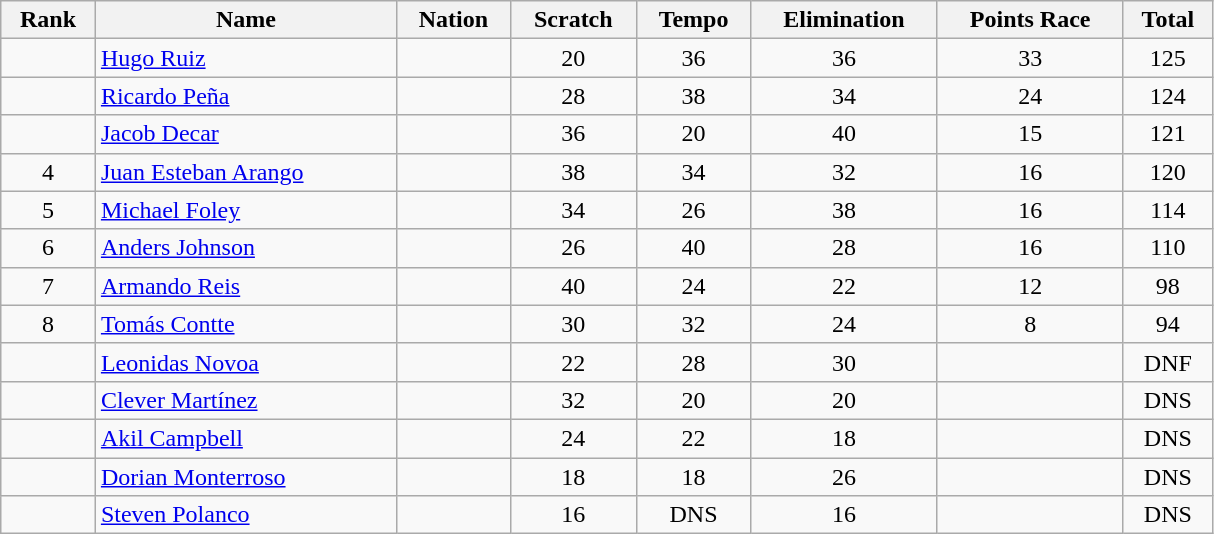<table class="wikitable sortable" style="text-align:center" width=64%>
<tr>
<th>Rank</th>
<th>Name</th>
<th>Nation</th>
<th>Scratch</th>
<th>Tempo</th>
<th>Elimination</th>
<th>Points Race</th>
<th>Total</th>
</tr>
<tr>
<td></td>
<td align=left><a href='#'>Hugo Ruiz</a></td>
<td align=left></td>
<td>20</td>
<td>36</td>
<td>36</td>
<td>33</td>
<td>125</td>
</tr>
<tr>
<td></td>
<td align=left><a href='#'>Ricardo Peña</a></td>
<td align=left></td>
<td>28</td>
<td>38</td>
<td>34</td>
<td>24</td>
<td>124</td>
</tr>
<tr>
<td></td>
<td align=left><a href='#'>Jacob Decar</a></td>
<td align=left></td>
<td>36</td>
<td>20</td>
<td>40</td>
<td>15</td>
<td>121</td>
</tr>
<tr>
<td>4</td>
<td align=left><a href='#'>Juan Esteban Arango</a></td>
<td align=left></td>
<td>38</td>
<td>34</td>
<td>32</td>
<td>16</td>
<td>120</td>
</tr>
<tr>
<td>5</td>
<td align=left><a href='#'>Michael Foley</a></td>
<td align=left></td>
<td>34</td>
<td>26</td>
<td>38</td>
<td>16</td>
<td>114</td>
</tr>
<tr>
<td>6</td>
<td align=left><a href='#'>Anders Johnson</a></td>
<td align=left></td>
<td>26</td>
<td>40</td>
<td>28</td>
<td>16</td>
<td>110</td>
</tr>
<tr>
<td>7</td>
<td align=left><a href='#'>Armando Reis</a></td>
<td align=left></td>
<td>40</td>
<td>24</td>
<td>22</td>
<td>12</td>
<td>98</td>
</tr>
<tr>
<td>8</td>
<td align=left><a href='#'>Tomás Contte</a></td>
<td align=left></td>
<td>30</td>
<td>32</td>
<td>24</td>
<td>8</td>
<td>94</td>
</tr>
<tr>
<td></td>
<td align=left><a href='#'>Leonidas Novoa</a></td>
<td align=left></td>
<td>22</td>
<td>28</td>
<td>30</td>
<td></td>
<td>DNF</td>
</tr>
<tr>
<td></td>
<td align=left><a href='#'>Clever Martínez</a></td>
<td align=left></td>
<td>32</td>
<td>20</td>
<td>20</td>
<td></td>
<td>DNS</td>
</tr>
<tr>
<td></td>
<td align=left><a href='#'>Akil Campbell</a></td>
<td align=left></td>
<td>24</td>
<td>22</td>
<td>18</td>
<td></td>
<td>DNS</td>
</tr>
<tr>
<td></td>
<td align=left><a href='#'>Dorian Monterroso</a></td>
<td align=left></td>
<td>18</td>
<td>18</td>
<td>26</td>
<td></td>
<td>DNS</td>
</tr>
<tr>
<td></td>
<td align=left><a href='#'>Steven Polanco</a></td>
<td align=left></td>
<td>16</td>
<td>DNS</td>
<td>16</td>
<td></td>
<td>DNS</td>
</tr>
</table>
